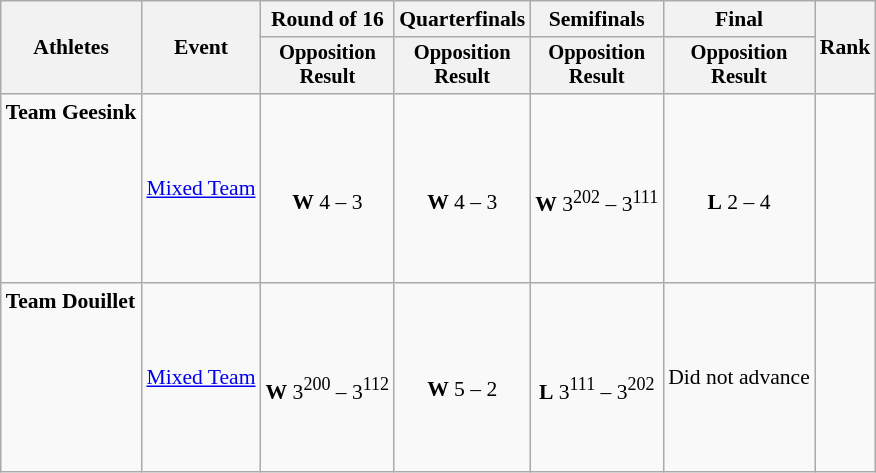<table class="wikitable" style="font-size:90%">
<tr>
<th rowspan="2">Athletes</th>
<th rowspan="2">Event</th>
<th>Round of 16</th>
<th>Quarterfinals</th>
<th>Semifinals</th>
<th>Final</th>
<th rowspan=2>Rank</th>
</tr>
<tr style="font-size:95%">
<th>Opposition<br>Result</th>
<th>Opposition<br>Result</th>
<th>Opposition<br>Result</th>
<th>Opposition<br>Result</th>
</tr>
<tr align=center>
<td align=left><strong>Team Geesink</strong><br><br><br><br><br><br><br></td>
<td align=left><a href='#'>Mixed Team</a></td>
<td><br><strong>W</strong> 4 – 3</td>
<td><br><strong>W</strong> 4 – 3</td>
<td><br><strong>W</strong> 3<sup>202</sup> – 3<sup>111</sup></td>
<td><br><strong>L</strong> 2 – 4</td>
<td></td>
</tr>
<tr align=center>
<td align=left><strong>Team Douillet</strong><br><br><br><br><br><br><br></td>
<td align=left><a href='#'>Mixed Team</a></td>
<td><br><strong>W</strong> 3<sup>200</sup> – 3<sup>112</sup></td>
<td><br><strong>W</strong> 5 – 2</td>
<td><br><strong>L</strong> 3<sup>111</sup> – 3<sup>202</sup></td>
<td>Did not advance</td>
<td></td>
</tr>
</table>
